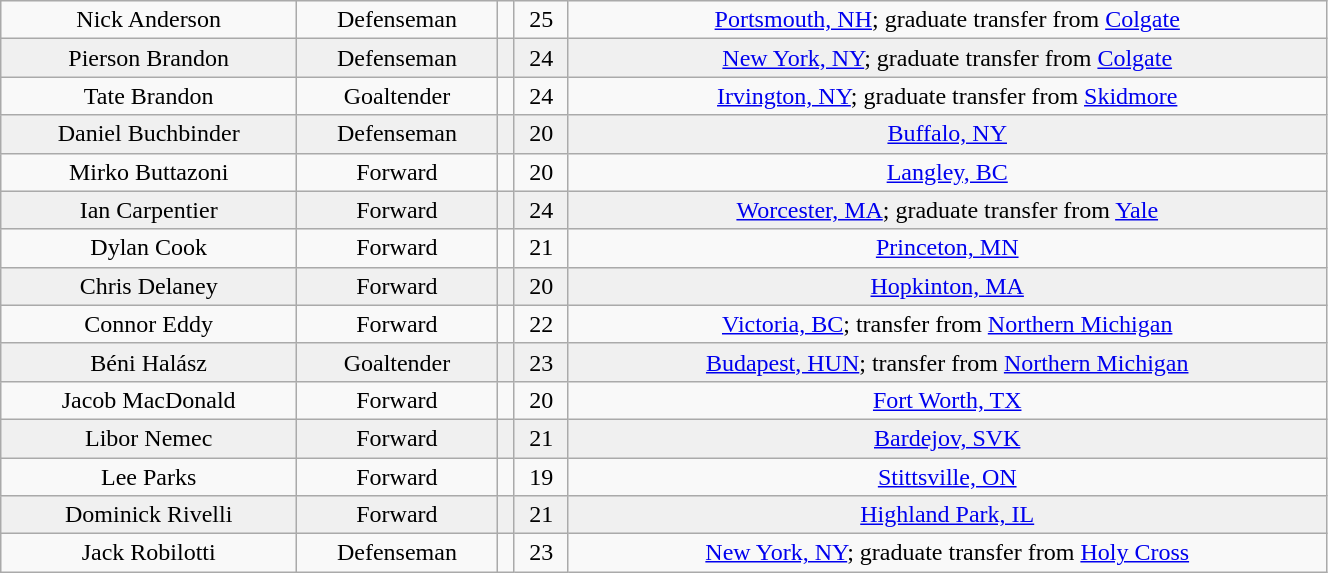<table class="wikitable" width="70%">
<tr align="center" bgcolor="">
<td>Nick Anderson</td>
<td>Defenseman</td>
<td></td>
<td>25</td>
<td><a href='#'>Portsmouth, NH</a>; graduate transfer from <a href='#'>Colgate</a></td>
</tr>
<tr align="center" bgcolor="f0f0f0">
<td>Pierson Brandon</td>
<td>Defenseman</td>
<td></td>
<td>24</td>
<td><a href='#'>New York, NY</a>; graduate transfer from <a href='#'>Colgate</a></td>
</tr>
<tr align="center" bgcolor="">
<td>Tate Brandon</td>
<td>Goaltender</td>
<td></td>
<td>24</td>
<td><a href='#'>Irvington, NY</a>; graduate transfer from <a href='#'>Skidmore</a></td>
</tr>
<tr align="center" bgcolor="f0f0f0">
<td>Daniel Buchbinder</td>
<td>Defenseman</td>
<td></td>
<td>20</td>
<td><a href='#'>Buffalo, NY</a></td>
</tr>
<tr align="center" bgcolor="">
<td>Mirko Buttazoni</td>
<td>Forward</td>
<td></td>
<td>20</td>
<td><a href='#'>Langley, BC</a></td>
</tr>
<tr align="center" bgcolor="f0f0f0">
<td>Ian Carpentier</td>
<td>Forward</td>
<td></td>
<td>24</td>
<td><a href='#'>Worcester, MA</a>; graduate transfer from <a href='#'>Yale</a></td>
</tr>
<tr align="center" bgcolor="">
<td>Dylan Cook</td>
<td>Forward</td>
<td></td>
<td>21</td>
<td><a href='#'>Princeton, MN</a></td>
</tr>
<tr align="center" bgcolor="f0f0f0">
<td>Chris Delaney</td>
<td>Forward</td>
<td></td>
<td>20</td>
<td><a href='#'>Hopkinton, MA</a></td>
</tr>
<tr align="center" bgcolor="">
<td>Connor Eddy</td>
<td>Forward</td>
<td></td>
<td>22</td>
<td><a href='#'>Victoria, BC</a>; transfer from <a href='#'>Northern Michigan</a></td>
</tr>
<tr align="center" bgcolor="f0f0f0">
<td>Béni Halász</td>
<td>Goaltender</td>
<td></td>
<td>23</td>
<td><a href='#'>Budapest, HUN</a>; transfer from <a href='#'>Northern Michigan</a></td>
</tr>
<tr align="center" bgcolor="">
<td>Jacob MacDonald</td>
<td>Forward</td>
<td></td>
<td>20</td>
<td><a href='#'>Fort Worth, TX</a></td>
</tr>
<tr align="center" bgcolor="f0f0f0">
<td>Libor Nemec</td>
<td>Forward</td>
<td></td>
<td>21</td>
<td><a href='#'>Bardejov, SVK</a></td>
</tr>
<tr align="center" bgcolor="">
<td>Lee Parks</td>
<td>Forward</td>
<td></td>
<td>19</td>
<td><a href='#'>Stittsville, ON</a></td>
</tr>
<tr align="center" bgcolor="f0f0f0">
<td>Dominick Rivelli</td>
<td>Forward</td>
<td></td>
<td>21</td>
<td><a href='#'>Highland Park, IL</a></td>
</tr>
<tr align="center" bgcolor="">
<td>Jack Robilotti</td>
<td>Defenseman</td>
<td></td>
<td>23</td>
<td><a href='#'>New York, NY</a>; graduate transfer from <a href='#'>Holy Cross</a></td>
</tr>
</table>
